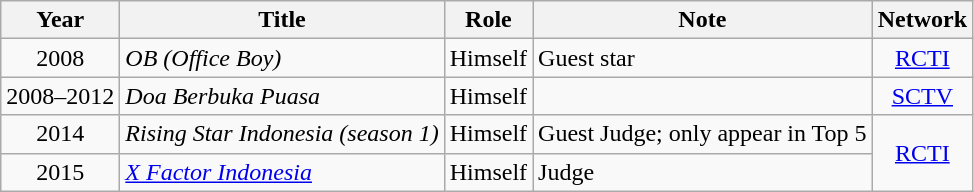<table class="wikitable">
<tr>
<th>Year</th>
<th>Title</th>
<th>Role</th>
<th>Note</th>
<th>Network</th>
</tr>
<tr>
<td align="center">2008</td>
<td><em>OB (Office Boy)</em></td>
<td>Himself</td>
<td>Guest star</td>
<td align="center"><a href='#'>RCTI</a></td>
</tr>
<tr>
<td align="center">2008–2012</td>
<td><em>Doa Berbuka Puasa</em></td>
<td>Himself</td>
<td></td>
<td align="center"><a href='#'>SCTV</a></td>
</tr>
<tr>
<td align="center">2014</td>
<td><em>Rising Star Indonesia (season 1)</em></td>
<td>Himself</td>
<td>Guest Judge; only appear in Top 5</td>
<td rowspan="2" align="center"><a href='#'>RCTI</a></td>
</tr>
<tr>
<td align="center">2015</td>
<td><em><a href='#'>X Factor Indonesia</a></em></td>
<td>Himself</td>
<td>Judge</td>
</tr>
</table>
